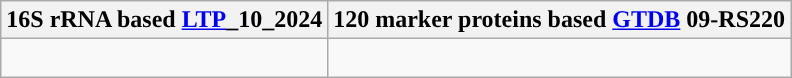<table class="wikitable">
<tr>
<th colspan=1>16S rRNA based <a href='#'>LTP</a>_10_2024</th>
<th colspan=1>120 marker proteins based <a href='#'>GTDB</a> 09-RS220</th>
</tr>
<tr>
<td style="vertical-align:top"><br>

</td>
<td><br></td>
</tr>
</table>
